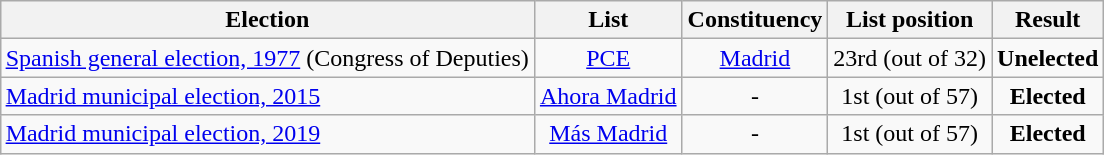<table class="wikitable" style="margin:1em auto; text-align:left;">
<tr>
<th scope="col">Election</th>
<th scope="col">List</th>
<th scope="col">Constituency</th>
<th scope="col">List position</th>
<th scope="col">Result</th>
</tr>
<tr>
<td><a href='#'>Spanish general election, 1977</a> (Congress of Deputies)</td>
<td align=center><a href='#'>PCE</a></td>
<td align=center><a href='#'>Madrid</a></td>
<td align=center>23rd (out of 32)</td>
<td align=center><strong>Unelected</strong></td>
</tr>
<tr>
<td><a href='#'>Madrid municipal election, 2015</a></td>
<td align=center><a href='#'>Ahora Madrid</a></td>
<td align=center>-</td>
<td align=center>1st (out of 57)</td>
<td align=center><strong>Elected</strong></td>
</tr>
<tr>
<td><a href='#'>Madrid municipal election, 2019</a></td>
<td align=center><a href='#'>Más Madrid</a></td>
<td align=center>-</td>
<td align=center>1st (out of 57)</td>
<td align=center><strong>Elected</strong></td>
</tr>
</table>
